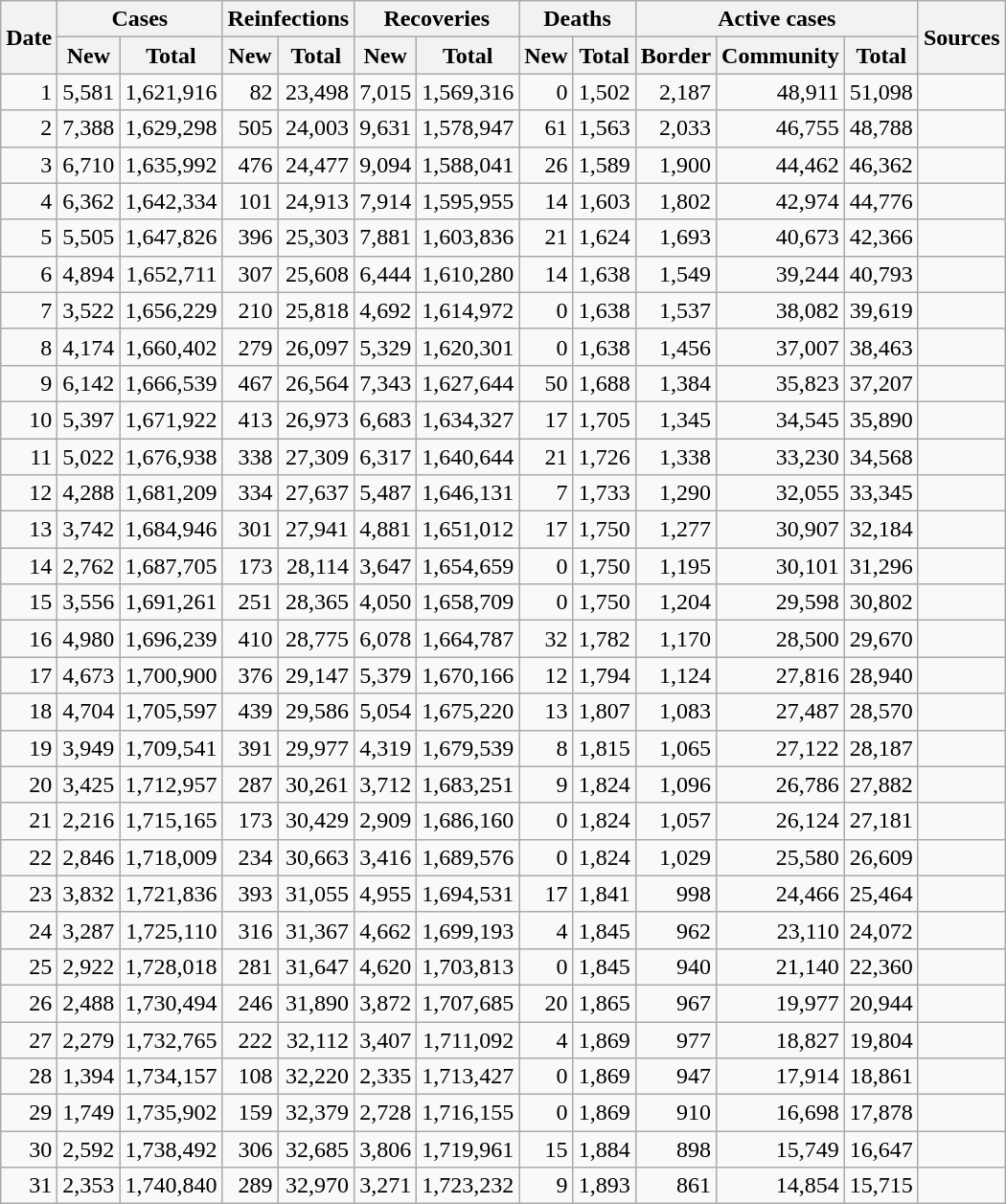<table class="wikitable sortable mw-collapsible mw-collapsed sticky-header-multi sort-under" style="text-align:right;">
<tr>
<th rowspan=2>Date</th>
<th colspan=2>Cases</th>
<th colspan=2>Reinfections</th>
<th colspan=2>Recoveries</th>
<th colspan=2>Deaths</th>
<th colspan=3>Active cases</th>
<th rowspan=2 class="unsortable">Sources</th>
</tr>
<tr>
<th>New</th>
<th>Total</th>
<th>New</th>
<th>Total</th>
<th>New</th>
<th>Total</th>
<th>New</th>
<th>Total</th>
<th>Border</th>
<th>Community</th>
<th>Total</th>
</tr>
<tr>
<td>1</td>
<td>5,581</td>
<td>1,621,916</td>
<td>82</td>
<td>23,498</td>
<td>7,015</td>
<td>1,569,316</td>
<td>0</td>
<td>1,502</td>
<td>2,187</td>
<td>48,911</td>
<td>51,098</td>
<td></td>
</tr>
<tr>
<td>2</td>
<td>7,388</td>
<td>1,629,298</td>
<td>505</td>
<td>24,003</td>
<td>9,631</td>
<td>1,578,947</td>
<td>61</td>
<td>1,563</td>
<td>2,033</td>
<td>46,755</td>
<td>48,788</td>
<td></td>
</tr>
<tr>
<td>3</td>
<td>6,710</td>
<td>1,635,992</td>
<td>476</td>
<td>24,477</td>
<td>9,094</td>
<td>1,588,041</td>
<td>26</td>
<td>1,589</td>
<td>1,900</td>
<td>44,462</td>
<td>46,362</td>
<td></td>
</tr>
<tr>
<td>4</td>
<td>6,362</td>
<td>1,642,334</td>
<td>101</td>
<td>24,913</td>
<td>7,914</td>
<td>1,595,955</td>
<td>14</td>
<td>1,603</td>
<td>1,802</td>
<td>42,974</td>
<td>44,776</td>
<td></td>
</tr>
<tr>
<td>5</td>
<td>5,505</td>
<td>1,647,826</td>
<td>396</td>
<td>25,303</td>
<td>7,881</td>
<td>1,603,836</td>
<td>21</td>
<td>1,624</td>
<td>1,693</td>
<td>40,673</td>
<td>42,366</td>
<td></td>
</tr>
<tr>
<td>6</td>
<td>4,894</td>
<td>1,652,711</td>
<td>307</td>
<td>25,608</td>
<td>6,444</td>
<td>1,610,280</td>
<td>14</td>
<td>1,638</td>
<td>1,549</td>
<td>39,244</td>
<td>40,793</td>
<td></td>
</tr>
<tr>
<td>7</td>
<td>3,522</td>
<td>1,656,229</td>
<td>210</td>
<td>25,818</td>
<td>4,692</td>
<td>1,614,972</td>
<td>0</td>
<td>1,638</td>
<td>1,537</td>
<td>38,082</td>
<td>39,619</td>
<td></td>
</tr>
<tr>
<td>8</td>
<td>4,174</td>
<td>1,660,402</td>
<td>279</td>
<td>26,097</td>
<td>5,329</td>
<td>1,620,301</td>
<td>0</td>
<td>1,638</td>
<td>1,456</td>
<td>37,007</td>
<td>38,463</td>
<td></td>
</tr>
<tr>
<td>9</td>
<td>6,142</td>
<td>1,666,539</td>
<td>467</td>
<td>26,564</td>
<td>7,343</td>
<td>1,627,644</td>
<td>50</td>
<td>1,688</td>
<td>1,384</td>
<td>35,823</td>
<td>37,207</td>
<td></td>
</tr>
<tr>
<td>10</td>
<td>5,397</td>
<td>1,671,922</td>
<td>413</td>
<td>26,973</td>
<td>6,683</td>
<td>1,634,327</td>
<td>17</td>
<td>1,705</td>
<td>1,345</td>
<td>34,545</td>
<td>35,890</td>
<td></td>
</tr>
<tr>
<td>11</td>
<td>5,022</td>
<td>1,676,938</td>
<td>338</td>
<td>27,309</td>
<td>6,317</td>
<td>1,640,644</td>
<td>21</td>
<td>1,726</td>
<td>1,338</td>
<td>33,230</td>
<td>34,568</td>
<td></td>
</tr>
<tr>
<td>12</td>
<td>4,288</td>
<td>1,681,209</td>
<td>334</td>
<td>27,637</td>
<td>5,487</td>
<td>1,646,131</td>
<td>7</td>
<td>1,733</td>
<td>1,290</td>
<td>32,055</td>
<td>33,345</td>
<td></td>
</tr>
<tr>
<td>13</td>
<td>3,742</td>
<td>1,684,946</td>
<td>301</td>
<td>27,941</td>
<td>4,881</td>
<td>1,651,012</td>
<td>17</td>
<td>1,750</td>
<td>1,277</td>
<td>30,907</td>
<td>32,184</td>
<td></td>
</tr>
<tr>
<td>14</td>
<td>2,762</td>
<td>1,687,705</td>
<td>173</td>
<td>28,114</td>
<td>3,647</td>
<td>1,654,659</td>
<td>0</td>
<td>1,750</td>
<td>1,195</td>
<td>30,101</td>
<td>31,296</td>
<td></td>
</tr>
<tr>
<td>15</td>
<td>3,556</td>
<td>1,691,261</td>
<td>251</td>
<td>28,365</td>
<td>4,050</td>
<td>1,658,709</td>
<td>0</td>
<td>1,750</td>
<td>1,204</td>
<td>29,598</td>
<td>30,802</td>
<td></td>
</tr>
<tr>
<td>16</td>
<td>4,980</td>
<td>1,696,239</td>
<td>410</td>
<td>28,775</td>
<td>6,078</td>
<td>1,664,787</td>
<td>32</td>
<td>1,782</td>
<td>1,170</td>
<td>28,500</td>
<td>29,670</td>
<td></td>
</tr>
<tr>
<td>17</td>
<td>4,673</td>
<td>1,700,900</td>
<td>376</td>
<td>29,147</td>
<td>5,379</td>
<td>1,670,166</td>
<td>12</td>
<td>1,794</td>
<td>1,124</td>
<td>27,816</td>
<td>28,940</td>
<td></td>
</tr>
<tr>
<td>18</td>
<td>4,704</td>
<td>1,705,597</td>
<td>439</td>
<td>29,586</td>
<td>5,054</td>
<td>1,675,220</td>
<td>13</td>
<td>1,807</td>
<td>1,083</td>
<td>27,487</td>
<td>28,570</td>
<td></td>
</tr>
<tr>
<td>19</td>
<td>3,949</td>
<td>1,709,541</td>
<td>391</td>
<td>29,977</td>
<td>4,319</td>
<td>1,679,539</td>
<td>8</td>
<td>1,815</td>
<td>1,065</td>
<td>27,122</td>
<td>28,187</td>
<td></td>
</tr>
<tr>
<td>20</td>
<td>3,425</td>
<td>1,712,957</td>
<td>287</td>
<td>30,261</td>
<td>3,712</td>
<td>1,683,251</td>
<td>9</td>
<td>1,824</td>
<td>1,096</td>
<td>26,786</td>
<td>27,882</td>
<td></td>
</tr>
<tr>
<td>21</td>
<td>2,216</td>
<td>1,715,165</td>
<td>173</td>
<td>30,429</td>
<td>2,909</td>
<td>1,686,160</td>
<td>0</td>
<td>1,824</td>
<td>1,057</td>
<td>26,124</td>
<td>27,181</td>
<td></td>
</tr>
<tr>
<td>22</td>
<td>2,846</td>
<td>1,718,009</td>
<td>234</td>
<td>30,663</td>
<td>3,416</td>
<td>1,689,576</td>
<td>0</td>
<td>1,824</td>
<td>1,029</td>
<td>25,580</td>
<td>26,609</td>
<td></td>
</tr>
<tr>
<td>23</td>
<td>3,832</td>
<td>1,721,836</td>
<td>393</td>
<td>31,055</td>
<td>4,955</td>
<td>1,694,531</td>
<td>17</td>
<td>1,841</td>
<td>998</td>
<td>24,466</td>
<td>25,464</td>
<td></td>
</tr>
<tr>
<td>24</td>
<td>3,287</td>
<td>1,725,110</td>
<td>316</td>
<td>31,367</td>
<td>4,662</td>
<td>1,699,193</td>
<td>4</td>
<td>1,845</td>
<td>962</td>
<td>23,110</td>
<td>24,072</td>
<td></td>
</tr>
<tr>
<td>25</td>
<td>2,922</td>
<td>1,728,018</td>
<td>281</td>
<td>31,647</td>
<td>4,620</td>
<td>1,703,813</td>
<td>0</td>
<td>1,845</td>
<td>940</td>
<td>21,140</td>
<td>22,360</td>
<td></td>
</tr>
<tr>
<td>26</td>
<td>2,488</td>
<td>1,730,494</td>
<td>246</td>
<td>31,890</td>
<td>3,872</td>
<td>1,707,685</td>
<td>20</td>
<td>1,865</td>
<td>967</td>
<td>19,977</td>
<td>20,944</td>
<td></td>
</tr>
<tr>
<td>27</td>
<td>2,279</td>
<td>1,732,765</td>
<td>222</td>
<td>32,112</td>
<td>3,407</td>
<td>1,711,092</td>
<td>4</td>
<td>1,869</td>
<td>977</td>
<td>18,827</td>
<td>19,804</td>
<td></td>
</tr>
<tr>
<td>28</td>
<td>1,394</td>
<td>1,734,157</td>
<td>108</td>
<td>32,220</td>
<td>2,335</td>
<td>1,713,427</td>
<td>0</td>
<td>1,869</td>
<td>947</td>
<td>17,914</td>
<td>18,861</td>
<td></td>
</tr>
<tr>
<td>29</td>
<td>1,749</td>
<td>1,735,902</td>
<td>159</td>
<td>32,379</td>
<td>2,728</td>
<td>1,716,155</td>
<td>0</td>
<td>1,869</td>
<td>910</td>
<td>16,698</td>
<td>17,878</td>
<td></td>
</tr>
<tr>
<td>30</td>
<td>2,592</td>
<td>1,738,492</td>
<td>306</td>
<td>32,685</td>
<td>3,806</td>
<td>1,719,961</td>
<td>15</td>
<td>1,884</td>
<td>898</td>
<td>15,749</td>
<td>16,647</td>
<td></td>
</tr>
<tr>
<td>31</td>
<td>2,353</td>
<td>1,740,840</td>
<td>289</td>
<td>32,970</td>
<td>3,271</td>
<td>1,723,232</td>
<td>9</td>
<td>1,893</td>
<td>861</td>
<td>14,854</td>
<td>15,715</td>
<td></td>
</tr>
</table>
